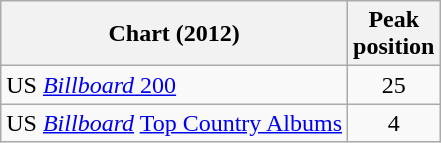<table class="wikitable sortable">
<tr>
<th>Chart (2012)</th>
<th>Peak<br>position</th>
</tr>
<tr>
<td>US <a href='#'><em>Billboard</em> 200</a></td>
<td align="center">25</td>
</tr>
<tr>
<td>US <em><a href='#'>Billboard</a></em> <a href='#'>Top Country Albums</a></td>
<td align="center">4</td>
</tr>
</table>
